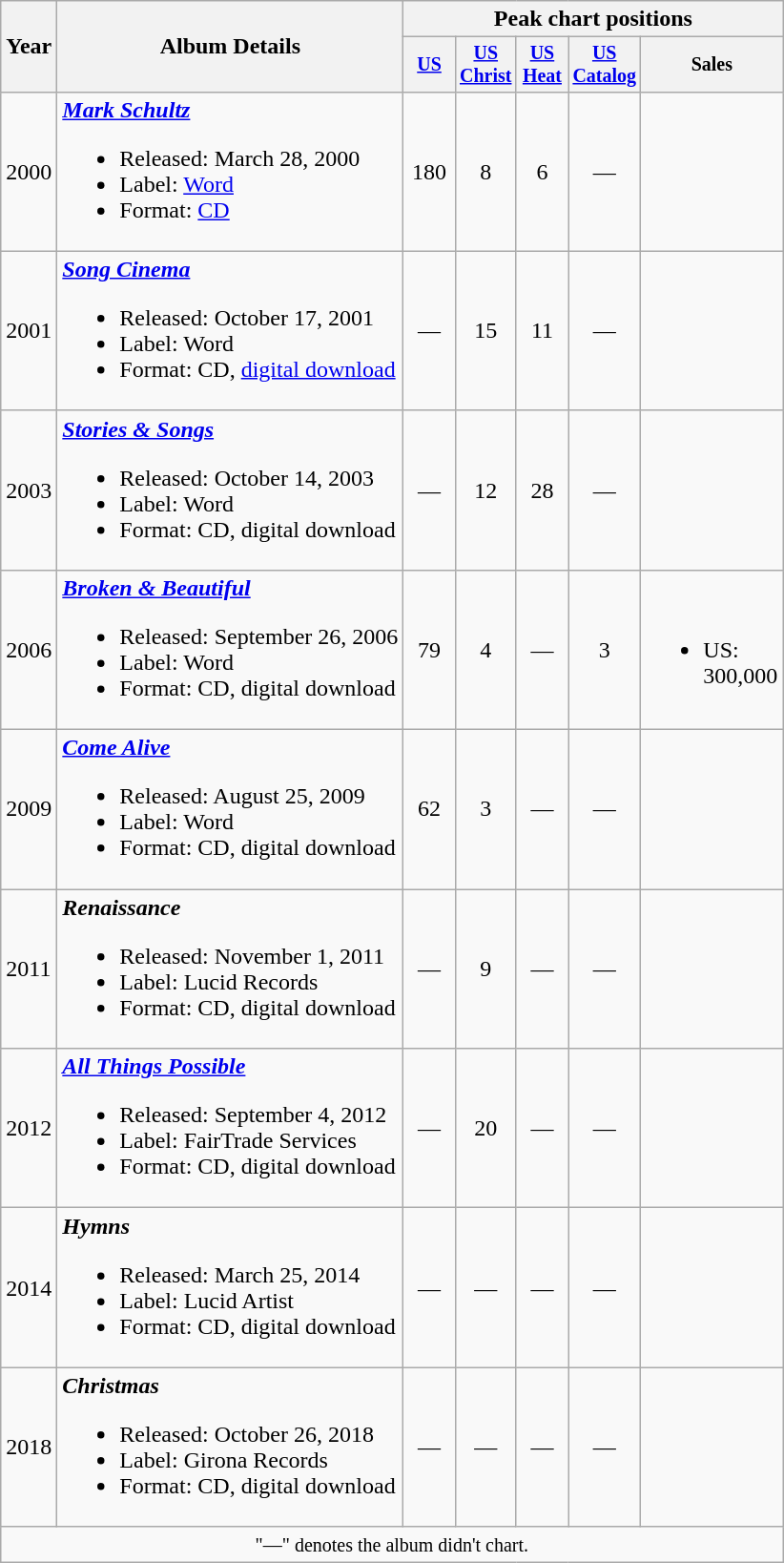<table class="wikitable" style="text-align:left">
<tr>
<th rowspan="2">Year</th>
<th rowspan="2">Album Details</th>
<th colspan="5">Peak chart positions</th>
</tr>
<tr style="font-size:smaller;">
<th style="width:30px;"><a href='#'>US</a></th>
<th style="width:30px;"><a href='#'>US<br>Christ</a></th>
<th style="width:30px;"><a href='#'>US<br>Heat</a></th>
<th style="width:30px;"><a href='#'>US<br>Catalog</a></th>
<th style="width:60px;">Sales</th>
</tr>
<tr>
<td>2000</td>
<td><strong><em><a href='#'>Mark Schultz</a></em></strong><br><ul><li>Released: March 28, 2000</li><li>Label: <a href='#'>Word</a></li><li>Format: <a href='#'>CD</a></li></ul></td>
<td style="text-align:center;">180</td>
<td style="text-align:center;">8</td>
<td style="text-align:center;">6</td>
<td style="text-align:center;">—</td>
<td style="text-align:left;"></td>
</tr>
<tr>
<td>2001</td>
<td><strong><em><a href='#'>Song Cinema</a></em></strong><br><ul><li>Released: October 17, 2001</li><li>Label: Word</li><li>Format: CD, <a href='#'>digital download</a></li></ul></td>
<td style="text-align:center;">—</td>
<td style="text-align:center;">15</td>
<td style="text-align:center;">11</td>
<td style="text-align:center;">—</td>
<td style="text-align:left;"></td>
</tr>
<tr>
<td>2003</td>
<td><strong><em><a href='#'>Stories & Songs</a></em></strong><br><ul><li>Released: October 14, 2003</li><li>Label: Word</li><li>Format: CD, digital download</li></ul></td>
<td style="text-align:center;">—</td>
<td style="text-align:center;">12</td>
<td style="text-align:center;">28</td>
<td style="text-align:center;">—</td>
<td style="text-align:left;"></td>
</tr>
<tr>
<td>2006</td>
<td><strong><em><a href='#'>Broken & Beautiful</a></em></strong><br><ul><li>Released: September 26, 2006</li><li>Label: Word</li><li>Format: CD, digital download</li></ul></td>
<td style="text-align:center;">79</td>
<td style="text-align:center;">4</td>
<td style="text-align:center;">—</td>
<td style="text-align:center;">3</td>
<td style="text-align:left;"><br><ul><li>US: 300,000</li></ul></td>
</tr>
<tr>
<td>2009</td>
<td><strong><em><a href='#'>Come Alive</a></em></strong><br><ul><li>Released: August 25, 2009</li><li>Label: Word</li><li>Format: CD, digital download</li></ul></td>
<td style="text-align:center;">62</td>
<td style="text-align:center;">3</td>
<td style="text-align:center;">—</td>
<td style="text-align:center;">—</td>
<td style="text-align:left;"></td>
</tr>
<tr>
<td>2011</td>
<td><strong><em>Renaissance</em></strong><br><ul><li>Released: November 1, 2011</li><li>Label: Lucid Records</li><li>Format: CD, digital download</li></ul></td>
<td style="text-align:center;">—</td>
<td style="text-align:center;">9</td>
<td style="text-align:center;">—</td>
<td style="text-align:center;">—</td>
<td style="text-align:left;"></td>
</tr>
<tr>
<td>2012</td>
<td><strong><em><a href='#'>All Things Possible</a></em></strong><br><ul><li>Released: September 4, 2012</li><li>Label: FairTrade Services</li><li>Format: CD, digital download</li></ul></td>
<td style="text-align:center;">—</td>
<td style="text-align:center;">20</td>
<td style="text-align:center;">—</td>
<td style="text-align:center;">—</td>
<td style="text-align:left;"></td>
</tr>
<tr>
<td>2014</td>
<td><strong><em>Hymns</em></strong><br><ul><li>Released: March 25, 2014</li><li>Label: Lucid Artist</li><li>Format: CD, digital download</li></ul></td>
<td style="text-align:center;">—</td>
<td style="text-align:center;">—</td>
<td style="text-align:center;">—</td>
<td style="text-align:center;">—</td>
<td style="text-align:left;"></td>
</tr>
<tr>
<td>2018</td>
<td><strong><em>Christmas</em></strong><br><ul><li>Released: October 26, 2018</li><li>Label: Girona Records</li><li>Format: CD, digital download</li></ul></td>
<td style="text-align:center;">—</td>
<td style="text-align:center;">—</td>
<td style="text-align:center;">—</td>
<td style="text-align:center;">—</td>
<td style="text-align:left;"></td>
</tr>
<tr>
<td style="text-align:center;" colspan="8"><small>"—" denotes the album didn't chart.</small></td>
</tr>
</table>
